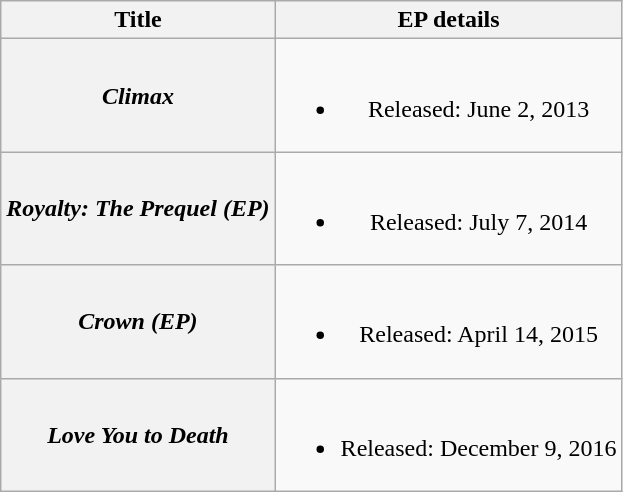<table class="wikitable plainrowheaders" style="text-align:center;" border="1">
<tr>
<th scope="col">Title</th>
<th scope="col">EP details</th>
</tr>
<tr>
<th scope="row"><em>Climax</em></th>
<td><br><ul><li>Released: June 2, 2013</li></ul></td>
</tr>
<tr>
<th scope="row"><em>Royalty: The Prequel (EP)</em></th>
<td><br><ul><li>Released: July 7, 2014</li></ul></td>
</tr>
<tr>
<th scope="row"><em>Crown (EP)</em></th>
<td><br><ul><li>Released: April 14, 2015</li></ul></td>
</tr>
<tr>
<th scope="row"><em>Love You to Death</em></th>
<td><br><ul><li>Released: December 9, 2016</li></ul></td>
</tr>
</table>
